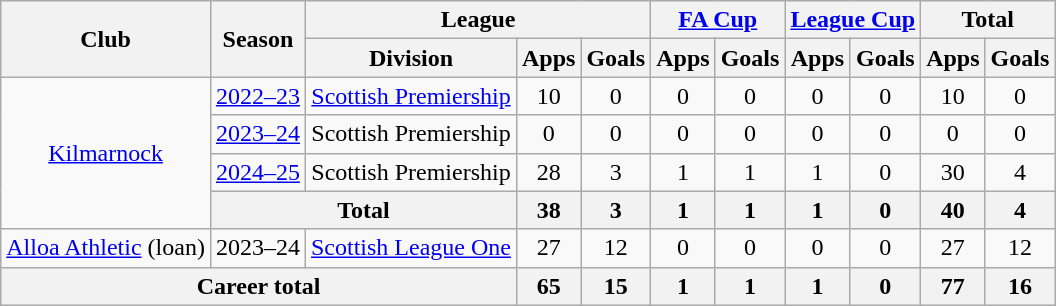<table class="wikitable" style="text-align: center">
<tr>
<th rowspan="2">Club</th>
<th rowspan="2">Season</th>
<th colspan="3">League</th>
<th colspan="2"><a href='#'>FA Cup</a></th>
<th colspan="2"><a href='#'>League Cup</a></th>
<th colspan="2">Total</th>
</tr>
<tr>
<th>Division</th>
<th>Apps</th>
<th>Goals</th>
<th>Apps</th>
<th>Goals</th>
<th>Apps</th>
<th>Goals</th>
<th>Apps</th>
<th>Goals</th>
</tr>
<tr>
<td rowspan="4"><a href='#'>Kilmarnock</a></td>
<td><a href='#'>2022–23</a></td>
<td><a href='#'>Scottish Premiership</a></td>
<td>10</td>
<td>0</td>
<td>0</td>
<td>0</td>
<td>0</td>
<td>0</td>
<td>10</td>
<td>0</td>
</tr>
<tr>
<td><a href='#'>2023–24</a></td>
<td>Scottish Premiership</td>
<td>0</td>
<td>0</td>
<td>0</td>
<td>0</td>
<td>0</td>
<td>0</td>
<td>0</td>
<td>0</td>
</tr>
<tr>
<td><a href='#'>2024–25</a></td>
<td>Scottish Premiership</td>
<td>28</td>
<td>3</td>
<td>1</td>
<td>1</td>
<td>1</td>
<td>0</td>
<td>30</td>
<td>4</td>
</tr>
<tr>
<th colspan="2">Total</th>
<th>38</th>
<th>3</th>
<th>1</th>
<th>1</th>
<th>1</th>
<th>0</th>
<th>40</th>
<th>4</th>
</tr>
<tr>
<td><a href='#'>Alloa Athletic</a> (loan)</td>
<td>2023–24</td>
<td><a href='#'>Scottish League One</a></td>
<td>27</td>
<td>12</td>
<td>0</td>
<td>0</td>
<td>0</td>
<td>0</td>
<td>27</td>
<td>12</td>
</tr>
<tr>
<th colspan="3">Career total</th>
<th>65</th>
<th>15</th>
<th>1</th>
<th>1</th>
<th>1</th>
<th>0</th>
<th>77</th>
<th>16</th>
</tr>
</table>
